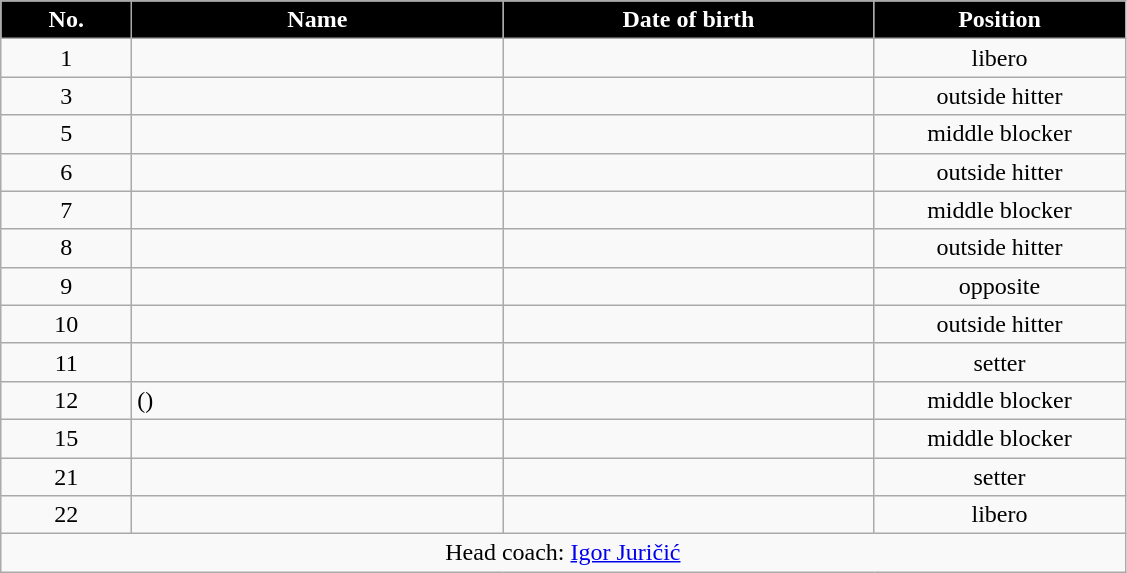<table class="wikitable sortable" style="font-size:100%; text-align:center;">
<tr>
<th style="width:5em; color:#FFFFFF; background-color:#000000">No.</th>
<th style="width:15em; color:#FFFFFF; background-color:#000000">Name</th>
<th style="width:15em; color:#FFFFFF; background-color:#000000">Date of birth</th>
<th style="width:10em; color:#FFFFFF; background-color:#000000">Position</th>
</tr>
<tr>
<td>1</td>
<td align=left> </td>
<td align=right></td>
<td>libero</td>
</tr>
<tr>
<td>3</td>
<td align=left> </td>
<td align=right></td>
<td>outside hitter</td>
</tr>
<tr>
<td>5</td>
<td align=left> </td>
<td align=right></td>
<td>middle blocker</td>
</tr>
<tr>
<td>6</td>
<td align=left> </td>
<td align=right></td>
<td>outside hitter</td>
</tr>
<tr>
<td>7</td>
<td align=left> </td>
<td align=right></td>
<td>middle blocker</td>
</tr>
<tr>
<td>8</td>
<td align=left> </td>
<td align=right></td>
<td>outside hitter</td>
</tr>
<tr>
<td>9</td>
<td align=left> </td>
<td align=right></td>
<td>opposite</td>
</tr>
<tr>
<td>10</td>
<td align=left> </td>
<td align=right></td>
<td>outside hitter</td>
</tr>
<tr>
<td>11</td>
<td align=left> </td>
<td align=right></td>
<td>setter</td>
</tr>
<tr>
<td>12</td>
<td align=left>  ()</td>
<td align=right></td>
<td>middle blocker</td>
</tr>
<tr>
<td>15</td>
<td align=left> </td>
<td align=right></td>
<td>middle blocker</td>
</tr>
<tr>
<td>21</td>
<td align=left> </td>
<td align=right></td>
<td>setter</td>
</tr>
<tr>
<td>22</td>
<td align=left> </td>
<td align=right></td>
<td>libero</td>
</tr>
<tr>
<td colspan=4>Head coach:  <a href='#'>Igor Juričić</a></td>
</tr>
</table>
